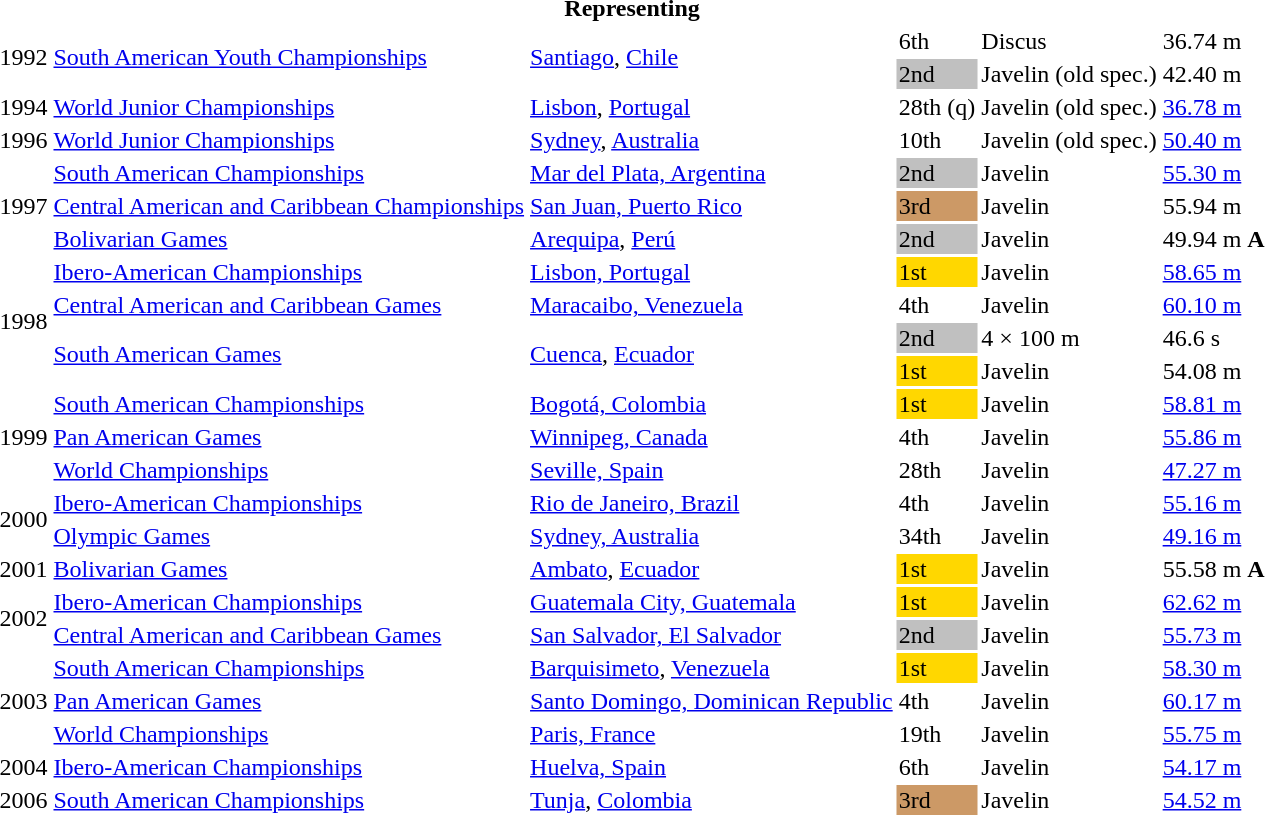<table>
<tr>
<th colspan="6">Representing </th>
</tr>
<tr>
<td rowspan=2>1992</td>
<td rowspan=2><a href='#'>South American Youth Championships</a></td>
<td rowspan=2><a href='#'>Santiago</a>, <a href='#'>Chile</a></td>
<td>6th</td>
<td>Discus</td>
<td>36.74 m</td>
</tr>
<tr>
<td bgcolor=silver>2nd</td>
<td>Javelin (old spec.)</td>
<td>42.40 m</td>
</tr>
<tr>
<td>1994</td>
<td><a href='#'>World Junior Championships</a></td>
<td><a href='#'>Lisbon</a>, <a href='#'>Portugal</a></td>
<td>28th (q)</td>
<td>Javelin (old spec.)</td>
<td><a href='#'>36.78 m</a></td>
</tr>
<tr>
<td>1996</td>
<td><a href='#'>World Junior Championships</a></td>
<td><a href='#'>Sydney</a>, <a href='#'>Australia</a></td>
<td>10th</td>
<td>Javelin (old spec.)</td>
<td><a href='#'>50.40 m</a></td>
</tr>
<tr>
<td rowspan=3>1997</td>
<td><a href='#'>South American Championships</a></td>
<td><a href='#'>Mar del Plata, Argentina</a></td>
<td bgcolor="silver">2nd</td>
<td>Javelin</td>
<td><a href='#'>55.30 m</a></td>
</tr>
<tr>
<td><a href='#'>Central American and Caribbean Championships</a></td>
<td><a href='#'>San Juan, Puerto Rico</a></td>
<td bgcolor="cc9966">3rd</td>
<td>Javelin</td>
<td>55.94 m</td>
</tr>
<tr>
<td><a href='#'>Bolivarian Games</a></td>
<td><a href='#'>Arequipa</a>, <a href='#'>Perú</a></td>
<td bgcolor=silver>2nd</td>
<td>Javelin</td>
<td>49.94 m <strong>A</strong></td>
</tr>
<tr>
<td rowspan=4>1998</td>
<td><a href='#'>Ibero-American Championships</a></td>
<td><a href='#'>Lisbon, Portugal</a></td>
<td bgcolor=gold>1st</td>
<td>Javelin</td>
<td><a href='#'>58.65 m</a></td>
</tr>
<tr>
<td><a href='#'>Central American and Caribbean Games</a></td>
<td><a href='#'>Maracaibo, Venezuela</a></td>
<td>4th</td>
<td>Javelin</td>
<td><a href='#'>60.10 m</a></td>
</tr>
<tr>
<td rowspan=2><a href='#'>South American Games</a></td>
<td rowspan=2><a href='#'>Cuenca</a>, <a href='#'>Ecuador</a></td>
<td bgcolor=silver>2nd</td>
<td>4 × 100 m</td>
<td>46.6 s</td>
</tr>
<tr>
<td bgcolor=gold>1st</td>
<td>Javelin</td>
<td>54.08 m</td>
</tr>
<tr>
<td rowspan=3>1999</td>
<td><a href='#'>South American Championships</a></td>
<td><a href='#'>Bogotá, Colombia</a></td>
<td bgcolor="gold">1st</td>
<td>Javelin</td>
<td><a href='#'>58.81 m</a></td>
</tr>
<tr>
<td><a href='#'>Pan American Games</a></td>
<td><a href='#'>Winnipeg, Canada</a></td>
<td>4th</td>
<td>Javelin</td>
<td><a href='#'>55.86 m</a></td>
</tr>
<tr>
<td><a href='#'>World Championships</a></td>
<td><a href='#'>Seville, Spain</a></td>
<td>28th</td>
<td>Javelin</td>
<td><a href='#'>47.27 m</a></td>
</tr>
<tr>
<td rowspan=2>2000</td>
<td><a href='#'>Ibero-American Championships</a></td>
<td><a href='#'>Rio de Janeiro, Brazil</a></td>
<td>4th</td>
<td>Javelin</td>
<td><a href='#'>55.16 m</a></td>
</tr>
<tr>
<td><a href='#'>Olympic Games</a></td>
<td><a href='#'>Sydney, Australia</a></td>
<td>34th</td>
<td>Javelin</td>
<td><a href='#'>49.16 m</a></td>
</tr>
<tr>
<td>2001</td>
<td><a href='#'>Bolivarian Games</a></td>
<td><a href='#'>Ambato</a>, <a href='#'>Ecuador</a></td>
<td bgcolor=gold>1st</td>
<td>Javelin</td>
<td>55.58 m <strong>A</strong></td>
</tr>
<tr>
<td rowspan=2>2002</td>
<td><a href='#'>Ibero-American Championships</a></td>
<td><a href='#'>Guatemala City, Guatemala</a></td>
<td bgcolor=gold>1st</td>
<td>Javelin</td>
<td><a href='#'>62.62 m</a></td>
</tr>
<tr>
<td><a href='#'>Central American and Caribbean Games</a></td>
<td><a href='#'>San Salvador, El Salvador</a></td>
<td bgcolor="silver">2nd</td>
<td>Javelin</td>
<td><a href='#'>55.73 m</a></td>
</tr>
<tr>
<td rowspan=3>2003</td>
<td><a href='#'>South American Championships</a></td>
<td><a href='#'>Barquisimeto</a>, <a href='#'>Venezuela</a></td>
<td bgcolor="gold">1st</td>
<td>Javelin</td>
<td><a href='#'>58.30 m</a></td>
</tr>
<tr>
<td><a href='#'>Pan American Games</a></td>
<td><a href='#'>Santo Domingo, Dominican Republic</a></td>
<td>4th</td>
<td>Javelin</td>
<td><a href='#'>60.17 m</a></td>
</tr>
<tr>
<td><a href='#'>World Championships</a></td>
<td><a href='#'>Paris, France</a></td>
<td>19th</td>
<td>Javelin</td>
<td><a href='#'>55.75 m</a></td>
</tr>
<tr>
<td>2004</td>
<td><a href='#'>Ibero-American Championships</a></td>
<td><a href='#'>Huelva, Spain</a></td>
<td>6th</td>
<td>Javelin</td>
<td><a href='#'>54.17 m</a></td>
</tr>
<tr>
<td>2006</td>
<td><a href='#'>South American Championships</a></td>
<td><a href='#'>Tunja</a>, <a href='#'>Colombia</a></td>
<td bgcolor="cc9966">3rd</td>
<td>Javelin</td>
<td><a href='#'>54.52 m</a></td>
</tr>
</table>
